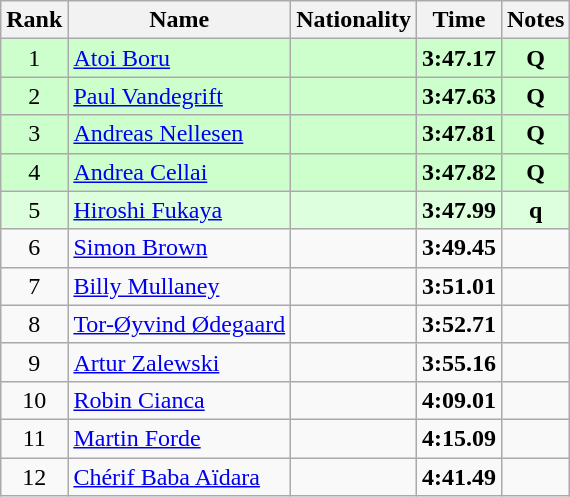<table class="wikitable sortable" style="text-align:center">
<tr>
<th>Rank</th>
<th>Name</th>
<th>Nationality</th>
<th>Time</th>
<th>Notes</th>
</tr>
<tr bgcolor=ccffcc>
<td>1</td>
<td align=left><a href='#'>Atoi Boru</a></td>
<td align=left></td>
<td><strong>3:47.17</strong></td>
<td><strong>Q</strong></td>
</tr>
<tr bgcolor=ccffcc>
<td>2</td>
<td align=left><a href='#'>Paul Vandegrift</a></td>
<td align=left></td>
<td><strong>3:47.63</strong></td>
<td><strong>Q</strong></td>
</tr>
<tr bgcolor=ccffcc>
<td>3</td>
<td align=left><a href='#'>Andreas Nellesen</a></td>
<td align=left></td>
<td><strong>3:47.81</strong></td>
<td><strong>Q</strong></td>
</tr>
<tr bgcolor=ccffcc>
<td>4</td>
<td align=left><a href='#'>Andrea Cellai</a></td>
<td align=left></td>
<td><strong>3:47.82</strong></td>
<td><strong>Q</strong></td>
</tr>
<tr bgcolor=ddffdd>
<td>5</td>
<td align=left><a href='#'>Hiroshi Fukaya</a></td>
<td align=left></td>
<td><strong>3:47.99</strong></td>
<td><strong>q</strong></td>
</tr>
<tr>
<td>6</td>
<td align=left><a href='#'>Simon Brown</a></td>
<td align=left></td>
<td><strong>3:49.45</strong></td>
<td></td>
</tr>
<tr>
<td>7</td>
<td align=left><a href='#'>Billy Mullaney</a></td>
<td align=left></td>
<td><strong>3:51.01</strong></td>
<td></td>
</tr>
<tr>
<td>8</td>
<td align=left><a href='#'>Tor-Øyvind Ødegaard</a></td>
<td align=left></td>
<td><strong>3:52.71</strong></td>
<td></td>
</tr>
<tr>
<td>9</td>
<td align=left><a href='#'>Artur Zalewski</a></td>
<td align=left></td>
<td><strong>3:55.16</strong></td>
<td></td>
</tr>
<tr>
<td>10</td>
<td align=left><a href='#'>Robin Cianca</a></td>
<td align=left></td>
<td><strong>4:09.01</strong></td>
<td></td>
</tr>
<tr>
<td>11</td>
<td align=left><a href='#'>Martin Forde</a></td>
<td align=left></td>
<td><strong>4:15.09</strong></td>
<td></td>
</tr>
<tr>
<td>12</td>
<td align=left><a href='#'>Chérif Baba Aïdara</a></td>
<td align=left></td>
<td><strong>4:41.49</strong></td>
<td></td>
</tr>
</table>
